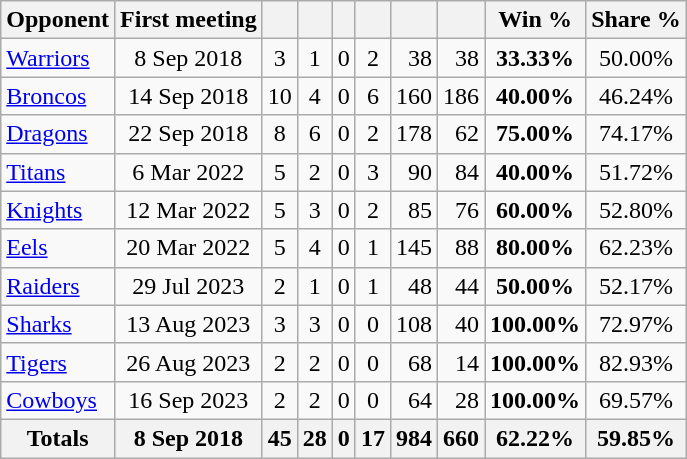<table class="wikitable sortable" style="text-align:center;">
<tr>
<th>Opponent</th>
<th>First meeting</th>
<th></th>
<th></th>
<th></th>
<th></th>
<th></th>
<th></th>
<th>Win %</th>
<th>Share %</th>
</tr>
<tr>
<td align=left> <a href='#'>Warriors</a></td>
<td>8 Sep 2018</td>
<td>3</td>
<td>1</td>
<td>0</td>
<td>2</td>
<td align=right>38</td>
<td align=right>38</td>
<td><strong>33.33%</strong></td>
<td>50.00%</td>
</tr>
<tr>
<td align=left> <a href='#'>Broncos</a></td>
<td>14 Sep 2018</td>
<td>10</td>
<td>4</td>
<td>0</td>
<td>6</td>
<td align=right>160</td>
<td align=right>186</td>
<td><strong>40.00%</strong></td>
<td>46.24%</td>
</tr>
<tr>
<td align=left> <a href='#'>Dragons</a></td>
<td>22 Sep 2018</td>
<td>8</td>
<td>6</td>
<td>0</td>
<td>2</td>
<td align=right>178</td>
<td align=right>62</td>
<td><strong>75.00%</strong></td>
<td>74.17%</td>
</tr>
<tr>
<td align=left> <a href='#'>Titans</a></td>
<td>6 Mar 2022</td>
<td>5</td>
<td>2</td>
<td>0</td>
<td>3</td>
<td align=right>90</td>
<td align=right>84</td>
<td><strong>40.00%</strong></td>
<td>51.72%</td>
</tr>
<tr>
<td align=left> <a href='#'>Knights</a></td>
<td>12 Mar 2022</td>
<td>5</td>
<td>3</td>
<td>0</td>
<td>2</td>
<td align=right>85</td>
<td align=right>76</td>
<td><strong>60.00%</strong></td>
<td>52.80%</td>
</tr>
<tr>
<td align=left> <a href='#'>Eels</a></td>
<td>20 Mar 2022</td>
<td>5</td>
<td>4</td>
<td>0</td>
<td>1</td>
<td align=right>145</td>
<td align=right>88</td>
<td><strong>80.00%</strong></td>
<td>62.23%</td>
</tr>
<tr>
<td align=left> <a href='#'>Raiders</a></td>
<td>29 Jul 2023</td>
<td>2</td>
<td>1</td>
<td>0</td>
<td>1</td>
<td align=right>48</td>
<td align=right>44</td>
<td><strong>50.00%</strong></td>
<td>52.17%</td>
</tr>
<tr>
<td align=left> <a href='#'>Sharks</a></td>
<td>13 Aug 2023</td>
<td>3</td>
<td>3</td>
<td>0</td>
<td>0</td>
<td align=right>108</td>
<td align=right>40</td>
<td><strong>100.00%</strong></td>
<td>72.97%</td>
</tr>
<tr>
<td align=left> <a href='#'>Tigers</a></td>
<td>26 Aug 2023</td>
<td>2</td>
<td>2</td>
<td>0</td>
<td>0</td>
<td align=right>68</td>
<td align=right>14</td>
<td><strong>100.00%</strong></td>
<td>82.93%</td>
</tr>
<tr>
<td align=left> <a href='#'>Cowboys</a></td>
<td>16 Sep 2023</td>
<td>2</td>
<td>2</td>
<td>0</td>
<td>0</td>
<td align=right>64</td>
<td align=right>28</td>
<td><strong>100.00%</strong></td>
<td>69.57%</td>
</tr>
<tr>
<th align=left>Totals</th>
<th>8 Sep 2018</th>
<th>45</th>
<th>28</th>
<th>0</th>
<th>17</th>
<th style="text-align:right;">984</th>
<th style="text-align:right;">660</th>
<th><strong>62.22%</strong></th>
<th>59.85%</th>
</tr>
</table>
